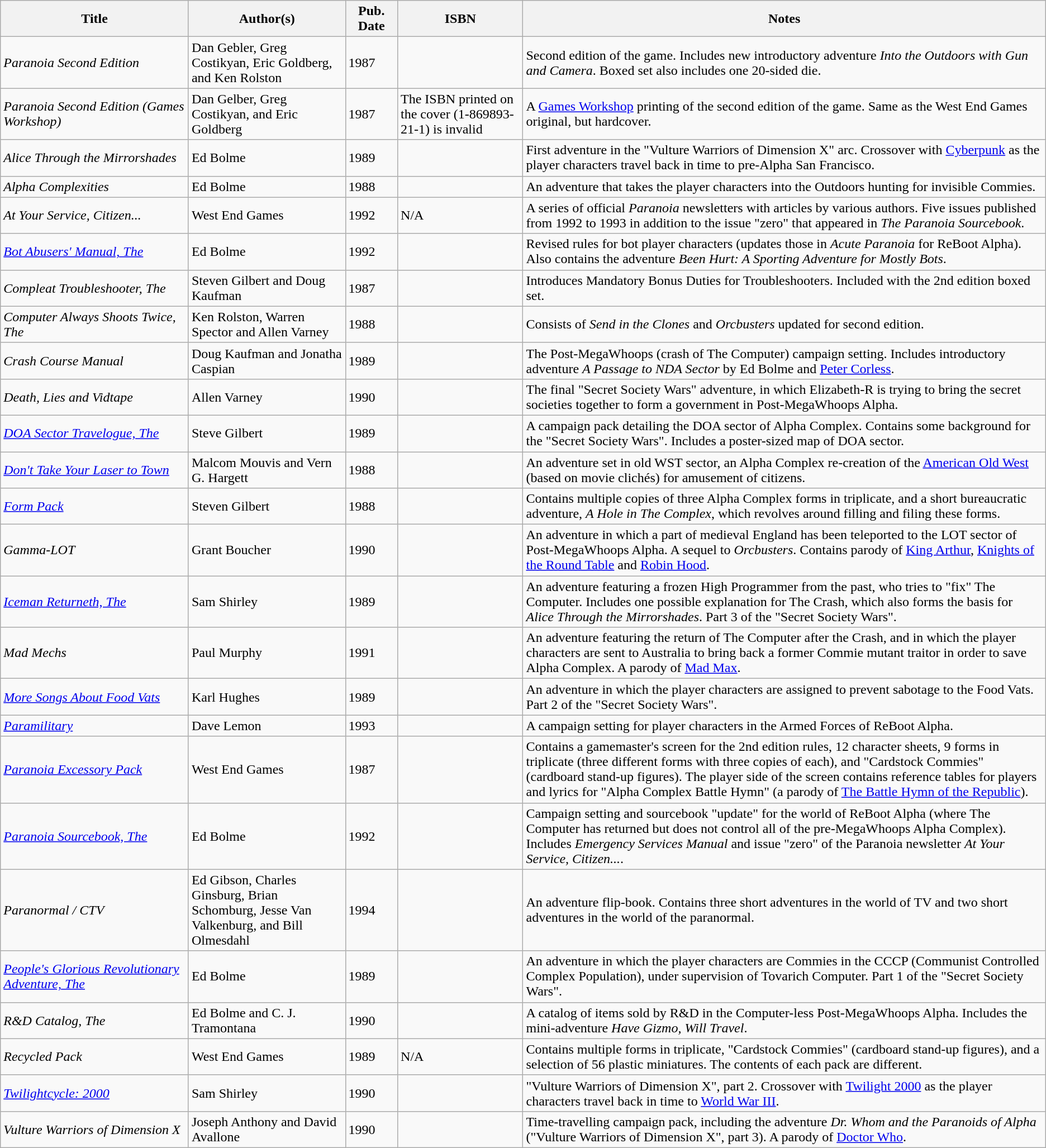<table class="sortable wikitable" border="1">
<tr>
<th width="18%">Title</th>
<th width="15%">Author(s)</th>
<th width="5%">Pub. Date</th>
<th width="12%">ISBN</th>
<th width="60%">Notes</th>
</tr>
<tr>
<td><em>Paranoia Second Edition</em></td>
<td>Dan Gebler, Greg Costikyan, Eric Goldberg, and Ken Rolston</td>
<td>1987</td>
<td></td>
<td>Second edition of the game. Includes new introductory adventure <em>Into the Outdoors with Gun and Camera</em>. Boxed set also includes one 20-sided die.</td>
</tr>
<tr>
<td><em>Paranoia Second Edition (Games Workshop)</em></td>
<td>Dan Gelber, Greg Costikyan, and Eric Goldberg</td>
<td>1987</td>
<td>The ISBN printed on the cover (1-869893-21-1) is invalid</td>
<td>A <a href='#'>Games Workshop</a> printing of the second edition of the game. Same as the West End Games original, but hardcover.</td>
</tr>
<tr>
<td><em>Alice Through the Mirrorshades</em></td>
<td>Ed Bolme</td>
<td>1989</td>
<td></td>
<td>First adventure in the "Vulture Warriors of Dimension X" arc. Crossover with <a href='#'>Cyberpunk</a> as the player characters travel back in time to pre-Alpha San Francisco. </td>
</tr>
<tr>
<td><em>Alpha Complexities</em></td>
<td>Ed Bolme</td>
<td>1988</td>
<td></td>
<td>An adventure that takes the player characters into the Outdoors hunting for invisible Commies.</td>
</tr>
<tr>
<td><em>At Your Service, Citizen...</em></td>
<td>West End Games</td>
<td>1992</td>
<td>N/A</td>
<td>A series of official <em>Paranoia</em> newsletters with articles by various authors. Five issues published from 1992 to 1993 in addition to the issue "zero" that appeared in <em>The Paranoia Sourcebook</em>.</td>
</tr>
<tr>
<td><em><a href='#'>Bot Abusers' Manual, The</a></em></td>
<td>Ed Bolme</td>
<td>1992</td>
<td></td>
<td>Revised rules for bot player characters (updates those in <em>Acute Paranoia</em> for ReBoot Alpha). Also contains the adventure <em>Been Hurt: A Sporting Adventure for Mostly Bots</em>. </td>
</tr>
<tr>
<td><em>Compleat Troubleshooter, The</em></td>
<td>Steven Gilbert and Doug Kaufman</td>
<td>1987</td>
<td></td>
<td>Introduces Mandatory Bonus Duties for Troubleshooters. Included with the 2nd edition boxed set.</td>
</tr>
<tr>
<td><em>Computer Always Shoots Twice, The</em></td>
<td>Ken Rolston, Warren Spector and Allen Varney</td>
<td>1988</td>
<td></td>
<td>Consists of <em>Send in the Clones</em> and <em>Orcbusters</em> updated for second edition.</td>
</tr>
<tr>
<td><em>Crash Course Manual</em></td>
<td>Doug Kaufman and Jonatha Caspian</td>
<td>1989</td>
<td></td>
<td>The Post-MegaWhoops (crash of The Computer) campaign setting. Includes introductory adventure <em>A Passage to NDA Sector</em> by Ed Bolme and <a href='#'>Peter Corless</a>. </td>
</tr>
<tr>
<td><em>Death, Lies and Vidtape</em></td>
<td>Allen Varney</td>
<td>1990</td>
<td></td>
<td>The final "Secret Society Wars" adventure, in which Elizabeth-R is trying to bring the secret societies together to form a government in Post-MegaWhoops Alpha. </td>
</tr>
<tr>
<td><em><a href='#'>DOA Sector Travelogue, The</a></em></td>
<td>Steve Gilbert</td>
<td>1989</td>
<td></td>
<td>A campaign pack detailing the DOA sector of Alpha Complex. Contains some background for the "Secret Society Wars". Includes a poster-sized map of DOA sector. </td>
</tr>
<tr>
<td><em><a href='#'>Don't Take Your Laser to Town</a></em></td>
<td>Malcom Mouvis and Vern G. Hargett</td>
<td>1988</td>
<td></td>
<td>An adventure set in old WST sector, an Alpha Complex re-creation of the <a href='#'>American Old West</a> (based on movie clichés) for amusement of citizens.</td>
</tr>
<tr>
<td><em><a href='#'>Form Pack</a></em></td>
<td>Steven Gilbert</td>
<td>1988</td>
<td></td>
<td>Contains multiple copies of three Alpha Complex forms in triplicate, and a short bureaucratic adventure, <em>A Hole in The Complex</em>, which revolves around filling and filing these forms.</td>
</tr>
<tr>
<td><em>Gamma-LOT</em></td>
<td>Grant Boucher</td>
<td>1990</td>
<td></td>
<td>An adventure in which a part of medieval England has been teleported to the LOT sector of Post-MegaWhoops Alpha. A sequel to <em>Orcbusters</em>. Contains parody of <a href='#'>King Arthur</a>, <a href='#'>Knights of the Round Table</a> and <a href='#'>Robin Hood</a>. </td>
</tr>
<tr>
<td><em><a href='#'>Iceman Returneth, The</a></em></td>
<td>Sam Shirley</td>
<td>1989</td>
<td></td>
<td>An adventure featuring a frozen High Programmer from the past, who tries to "fix" The Computer. Includes one possible explanation for The Crash, which also forms the basis for <em>Alice Through the Mirrorshades</em>. Part 3 of the "Secret Society Wars".</td>
</tr>
<tr>
<td><em>Mad Mechs</em></td>
<td>Paul Murphy</td>
<td>1991</td>
<td></td>
<td>An adventure featuring the return of The Computer after the Crash, and in which the player characters are sent to Australia to bring back a former Commie mutant traitor in order to save Alpha Complex. A parody of <a href='#'>Mad Max</a>. </td>
</tr>
<tr>
<td><em><a href='#'>More Songs About Food Vats</a></em></td>
<td>Karl Hughes</td>
<td>1989</td>
<td></td>
<td>An adventure in which the player characters are assigned to prevent sabotage to the Food Vats. Part 2 of the "Secret Society Wars".</td>
</tr>
<tr>
<td><em><a href='#'>Paramilitary</a></em></td>
<td>Dave Lemon</td>
<td>1993</td>
<td></td>
<td>A campaign setting for player characters in the Armed Forces of ReBoot Alpha. </td>
</tr>
<tr>
<td><em><a href='#'>Paranoia Excessory Pack</a></em></td>
<td>West End Games</td>
<td>1987</td>
<td></td>
<td>Contains a gamemaster's screen for the 2nd edition rules, 12 character sheets, 9 forms in triplicate (three different forms with three copies of each), and "Cardstock Commies" (cardboard stand-up figures). The player side of the screen contains reference tables for players and lyrics for "Alpha Complex Battle Hymn" (a parody of <a href='#'>The Battle Hymn of the Republic</a>).</td>
</tr>
<tr>
<td><em><a href='#'>Paranoia Sourcebook, The</a></em></td>
<td>Ed Bolme</td>
<td>1992</td>
<td></td>
<td>Campaign setting and sourcebook "update" for the world of ReBoot Alpha (where The Computer has returned but does not control all of the pre-MegaWhoops Alpha Complex). Includes <em>Emergency Services Manual</em> and issue "zero" of the Paranoia newsletter <em>At Your Service, Citizen...</em>. </td>
</tr>
<tr>
<td><em>Paranormal / CTV</em></td>
<td>Ed Gibson, Charles Ginsburg, Brian Schomburg, Jesse Van Valkenburg, and Bill Olmesdahl</td>
<td>1994</td>
<td></td>
<td>An adventure flip-book. Contains three short adventures in the world of TV and two short adventures in the world of the paranormal.</td>
</tr>
<tr>
<td><em><a href='#'>People's Glorious Revolutionary Adventure, The</a></em></td>
<td>Ed Bolme</td>
<td>1989</td>
<td></td>
<td>An adventure in which the player characters are Commies in the CCCP (Communist Controlled Complex Population), under supervision of Tovarich Computer. Part 1 of the "Secret Society Wars".</td>
</tr>
<tr>
<td><em>R&D Catalog, The</em></td>
<td>Ed Bolme and C. J. Tramontana</td>
<td>1990</td>
<td></td>
<td>A catalog of items sold by R&D in the Computer-less Post-MegaWhoops Alpha. Includes the mini-adventure <em>Have Gizmo, Will Travel</em>. </td>
</tr>
<tr>
<td><em>Recycled Pack</em></td>
<td>West End Games</td>
<td>1989</td>
<td>N/A</td>
<td>Contains multiple forms in triplicate, "Cardstock Commies" (cardboard stand-up figures), and a selection of 56 plastic miniatures. The contents of each pack are different.</td>
</tr>
<tr>
<td><em><a href='#'>Twilightcycle: 2000</a></em></td>
<td>Sam Shirley</td>
<td>1990</td>
<td></td>
<td>"Vulture Warriors of Dimension X", part 2. Crossover with <a href='#'>Twilight 2000</a> as the player characters travel back in time to <a href='#'>World War III</a>. </td>
</tr>
<tr>
<td><em>Vulture Warriors of Dimension X</em></td>
<td>Joseph Anthony and David Avallone</td>
<td>1990</td>
<td></td>
<td>Time-travelling campaign pack, including the adventure <em>Dr. Whom and the Paranoids of Alpha</em> ("Vulture Warriors of Dimension X", part 3). A parody of <a href='#'>Doctor Who</a>. </td>
</tr>
</table>
